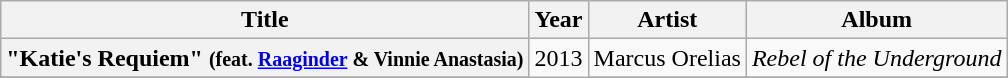<table class="wikitable plainrowheaders" style="text-align:center;">
<tr>
<th scope="col">Title</th>
<th scope="col">Year</th>
<th scope="col">Artist</th>
<th scope="col">Album</th>
</tr>
<tr>
<th scope="row">"Katie's Requiem" <small>(feat. <a href='#'>Raaginder</a> & Vinnie Anastasia)</small></th>
<td rowspan="4">2013</td>
<td>Marcus Orelias</td>
<td><em>Rebel of the Underground</em></td>
</tr>
<tr>
</tr>
</table>
